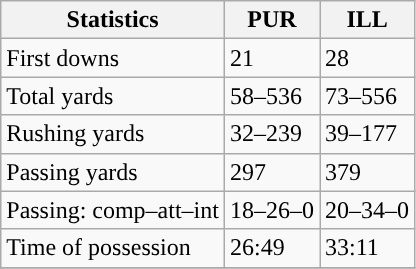<table class="wikitable" style="float: left;">
<tr>
<th>Statistics</th>
<th>PUR</th>
<th>ILL</th>
</tr>
<tr>
<td>First downs</td>
<td>21</td>
<td>28</td>
</tr>
<tr>
<td>Total yards</td>
<td>58–536</td>
<td>73–556</td>
</tr>
<tr>
<td>Rushing yards</td>
<td>32–239</td>
<td>39–177</td>
</tr>
<tr>
<td>Passing yards</td>
<td>297</td>
<td>379</td>
</tr>
<tr>
<td>Passing: comp–att–int</td>
<td>18–26–0</td>
<td>20–34–0</td>
</tr>
<tr>
<td>Time of possession</td>
<td>26:49</td>
<td>33:11</td>
</tr>
<tr>
</tr>
</table>
